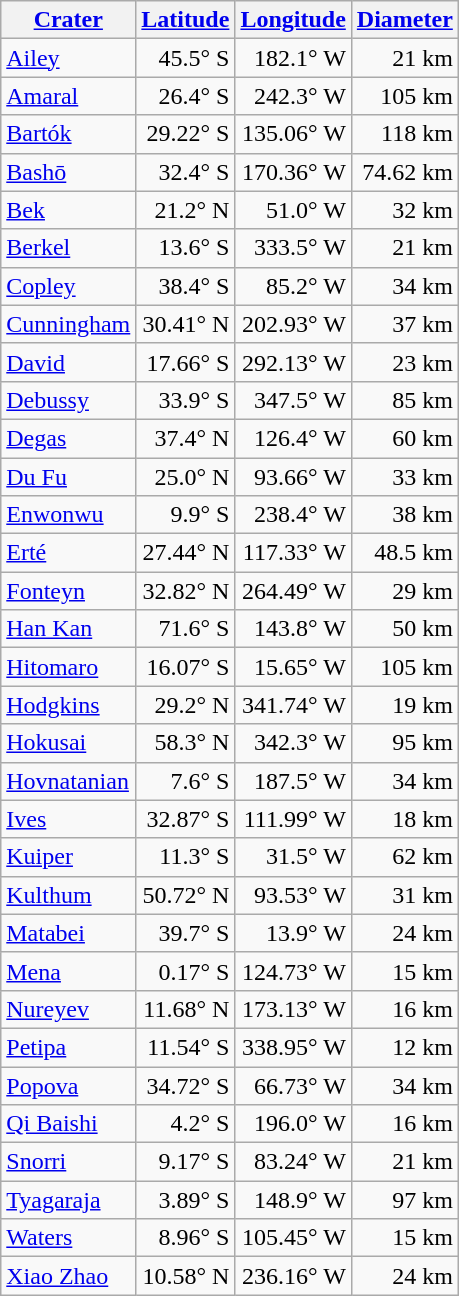<table class="wikitable">
<tr>
<th bgcolor="#EEEEEE"><a href='#'>Crater</a></th>
<th bgcolor="#EEEEEE"><a href='#'>Latitude</a></th>
<th bgcolor="#EEEEEE"><a href='#'>Longitude</a></th>
<th bgcolor="#EEEEEE"><a href='#'>Diameter</a></th>
</tr>
<tr>
<td><a href='#'>Ailey</a></td>
<td align="right">45.5° S</td>
<td align="right">182.1° W</td>
<td align="right">21 km</td>
</tr>
<tr>
<td><a href='#'>Amaral</a></td>
<td align="right">26.4° S</td>
<td align="right">242.3° W</td>
<td align="right">105 km</td>
</tr>
<tr>
<td><a href='#'>Bartók</a></td>
<td align="right">29.22° S</td>
<td align="right">135.06° W</td>
<td align="right">118 km</td>
</tr>
<tr>
<td><a href='#'>Bashō</a></td>
<td align="right">32.4° S</td>
<td align="right">170.36° W</td>
<td align="right">74.62 km</td>
</tr>
<tr>
<td><a href='#'>Bek</a></td>
<td align="right">21.2° N</td>
<td align="right">51.0° W</td>
<td align="right">32 km</td>
</tr>
<tr>
<td><a href='#'>Berkel</a></td>
<td align="right">13.6° S</td>
<td align="right">333.5° W</td>
<td align="right">21 km</td>
</tr>
<tr>
<td><a href='#'>Copley</a></td>
<td align="right">38.4° S</td>
<td align="right">85.2° W</td>
<td align="right">34 km</td>
</tr>
<tr>
<td><a href='#'>Cunningham</a></td>
<td align="right">30.41° N</td>
<td align="right">202.93° W</td>
<td align="right">37 km</td>
</tr>
<tr>
<td><a href='#'>David</a></td>
<td align="right">17.66° S</td>
<td align="right">292.13° W</td>
<td align="right">23 km</td>
</tr>
<tr>
<td><a href='#'>Debussy</a></td>
<td align="right">33.9° S</td>
<td align="right">347.5° W</td>
<td align="right">85 km</td>
</tr>
<tr>
<td><a href='#'>Degas</a></td>
<td align="right">37.4° N</td>
<td align="right">126.4° W</td>
<td align="right">60 km</td>
</tr>
<tr>
<td><a href='#'>Du Fu</a></td>
<td align="right">25.0° N</td>
<td align="right">93.66° W</td>
<td align="right">33 km</td>
</tr>
<tr>
<td><a href='#'>Enwonwu</a></td>
<td align="right">9.9° S</td>
<td align="right">238.4° W</td>
<td align="right">38 km</td>
</tr>
<tr>
<td><a href='#'>Erté</a></td>
<td align="right">27.44° N</td>
<td align="right">117.33° W</td>
<td align="right">48.5 km</td>
</tr>
<tr>
<td><a href='#'>Fonteyn</a></td>
<td align="right">32.82° N</td>
<td align="right">264.49° W</td>
<td align="right">29 km</td>
</tr>
<tr>
<td><a href='#'>Han Kan</a></td>
<td align="right">71.6° S</td>
<td align="right">143.8° W</td>
<td align="right">50 km</td>
</tr>
<tr>
<td><a href='#'>Hitomaro</a></td>
<td align="right">16.07° S</td>
<td align="right">15.65° W</td>
<td align="right">105 km</td>
</tr>
<tr>
<td><a href='#'>Hodgkins</a></td>
<td align="right">29.2° N</td>
<td align="right">341.74° W</td>
<td align="right">19 km</td>
</tr>
<tr>
<td><a href='#'>Hokusai</a></td>
<td align="right">58.3° N</td>
<td align="right">342.3° W</td>
<td align="right">95 km</td>
</tr>
<tr>
<td><a href='#'>Hovnatanian</a></td>
<td align="right">7.6° S</td>
<td align="right">187.5° W</td>
<td align="right">34 km</td>
</tr>
<tr>
<td><a href='#'>Ives</a></td>
<td align="right">32.87° S</td>
<td align="right">111.99° W</td>
<td align="right">18 km</td>
</tr>
<tr>
<td><a href='#'>Kuiper</a></td>
<td align="right">11.3° S</td>
<td align="right">31.5° W</td>
<td align="right">62 km</td>
</tr>
<tr>
<td><a href='#'>Kulthum</a></td>
<td align="right">50.72° N</td>
<td align="right">93.53° W</td>
<td align="right">31 km</td>
</tr>
<tr>
<td><a href='#'>Matabei</a></td>
<td align="right">39.7° S</td>
<td align="right">13.9° W</td>
<td align="right">24 km</td>
</tr>
<tr>
<td><a href='#'>Mena</a></td>
<td align="right">0.17° S</td>
<td align="right">124.73° W</td>
<td align="right">15 km</td>
</tr>
<tr>
<td><a href='#'>Nureyev</a></td>
<td align="right">11.68° N</td>
<td align="right">173.13° W</td>
<td align="right">16 km</td>
</tr>
<tr>
<td><a href='#'>Petipa</a></td>
<td align="right">11.54° S</td>
<td align="right">338.95° W</td>
<td align="right">12 km</td>
</tr>
<tr>
<td><a href='#'>Popova</a></td>
<td align="right">34.72° S</td>
<td align="right">66.73° W</td>
<td align="right">34 km</td>
</tr>
<tr>
<td><a href='#'>Qi Baishi</a></td>
<td align="right">4.2° S</td>
<td align="right">196.0° W</td>
<td align="right">16 km</td>
</tr>
<tr>
<td><a href='#'>Snorri</a></td>
<td align="right">9.17° S</td>
<td align="right">83.24° W</td>
<td align="right">21 km</td>
</tr>
<tr>
<td><a href='#'>Tyagaraja</a></td>
<td align="right">3.89° S</td>
<td align="right">148.9° W</td>
<td align="right">97 km</td>
</tr>
<tr>
<td><a href='#'>Waters</a></td>
<td align="right">8.96° S</td>
<td align="right">105.45° W</td>
<td align="right">15 km</td>
</tr>
<tr>
<td><a href='#'>Xiao Zhao</a></td>
<td align="right">10.58° N</td>
<td align="right">236.16° W</td>
<td align="right">24 km</td>
</tr>
</table>
